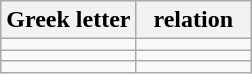<table class="wikitable">
<tr>
<th>Greek letter</th>
<th>  relation  </th>
</tr>
<tr>
<td></td>
<td></td>
</tr>
<tr>
<td></td>
<td></td>
</tr>
<tr>
<td></td>
<td></td>
</tr>
</table>
